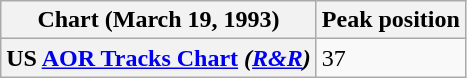<table class="wikitable plainrowheaders sortable">
<tr>
<th>Chart (March 19, 1993)</th>
<th>Peak position</th>
</tr>
<tr>
<th scope="row">US <a href='#'> AOR Tracks Chart</a> <em>(<a href='#'>R&R</a>)</em></th>
<td>37</td>
</tr>
</table>
